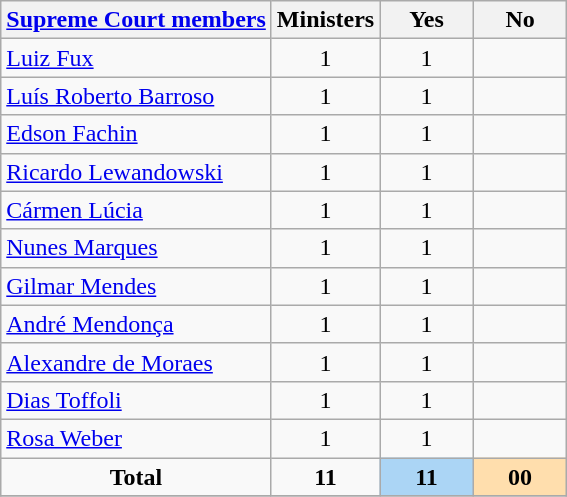<table class="wikitable">
<tr>
<th><a href='#'>Supreme Court members</a></th>
<th width="55pt">Ministers</th>
<th width="55pt">Yes</th>
<th width="55pt">No</th>
</tr>
<tr>
<td align="left"><a href='#'>Luiz Fux</a></td>
<td align="center">1</td>
<td align="center">1</td>
<td align="center"></td>
</tr>
<tr>
<td align="left"><a href='#'>Luís Roberto Barroso</a></td>
<td align="center">1</td>
<td align="center">1</td>
<td align="center"></td>
</tr>
<tr>
<td align="left"><a href='#'>Edson Fachin</a></td>
<td align="center">1</td>
<td align="center">1</td>
<td align="center"></td>
</tr>
<tr>
<td align="left"><a href='#'>Ricardo Lewandowski</a></td>
<td align="center">1</td>
<td align="center">1</td>
<td align="center"></td>
</tr>
<tr>
<td align="left"><a href='#'>Cármen Lúcia</a></td>
<td align="center">1</td>
<td align="center">1</td>
<td align="center"></td>
</tr>
<tr>
<td align="left"><a href='#'>Nunes Marques</a></td>
<td align="center">1</td>
<td align="center">1</td>
<td align="center"></td>
</tr>
<tr>
<td align="left"><a href='#'>Gilmar Mendes</a></td>
<td align="center">1</td>
<td align="center">1</td>
<td align="center"></td>
</tr>
<tr>
<td align="left"><a href='#'>André Mendonça</a></td>
<td align="center">1</td>
<td align="center">1</td>
<td align="center"></td>
</tr>
<tr>
<td align="left"><a href='#'>Alexandre de Moraes</a></td>
<td align="center">1</td>
<td align="center">1</td>
<td align="center"></td>
</tr>
<tr>
<td align="left"><a href='#'>Dias Toffoli</a></td>
<td align="center">1</td>
<td align="center">1</td>
<td align="center"></td>
</tr>
<tr>
<td align="left"><a href='#'>Rosa Weber</a></td>
<td align="center">1</td>
<td align="center">1</td>
<td align="center"></td>
</tr>
<tr>
<td align="center"><strong>Total</strong></td>
<td align="center"><strong>11</strong></td>
<td align="center" bgcolor="#abd5f5"><strong>11</strong></td>
<td align="center" bgcolor="#FFDEAD"><strong>00</strong></td>
</tr>
<tr>
</tr>
</table>
